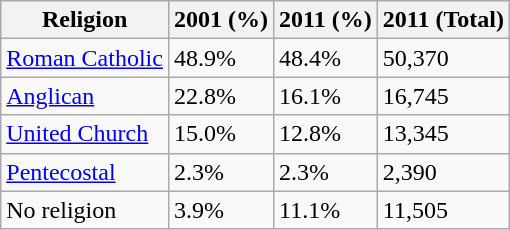<table class="wikitable">
<tr>
<th>Religion</th>
<th>2001 (%)</th>
<th>2011 (%)</th>
<th>2011 (Total)</th>
</tr>
<tr>
<td><a href='#'>Roman Catholic</a></td>
<td>48.9%</td>
<td>48.4%</td>
<td>50,370</td>
</tr>
<tr>
<td><a href='#'>Anglican</a></td>
<td>22.8%</td>
<td>16.1%</td>
<td>16,745</td>
</tr>
<tr>
<td><a href='#'>United Church</a></td>
<td>15.0%</td>
<td>12.8%</td>
<td>13,345</td>
</tr>
<tr>
<td><a href='#'>Pentecostal</a></td>
<td>2.3%</td>
<td>2.3%</td>
<td>2,390</td>
</tr>
<tr>
<td>No religion</td>
<td>3.9%</td>
<td>11.1%</td>
<td>11,505</td>
</tr>
</table>
